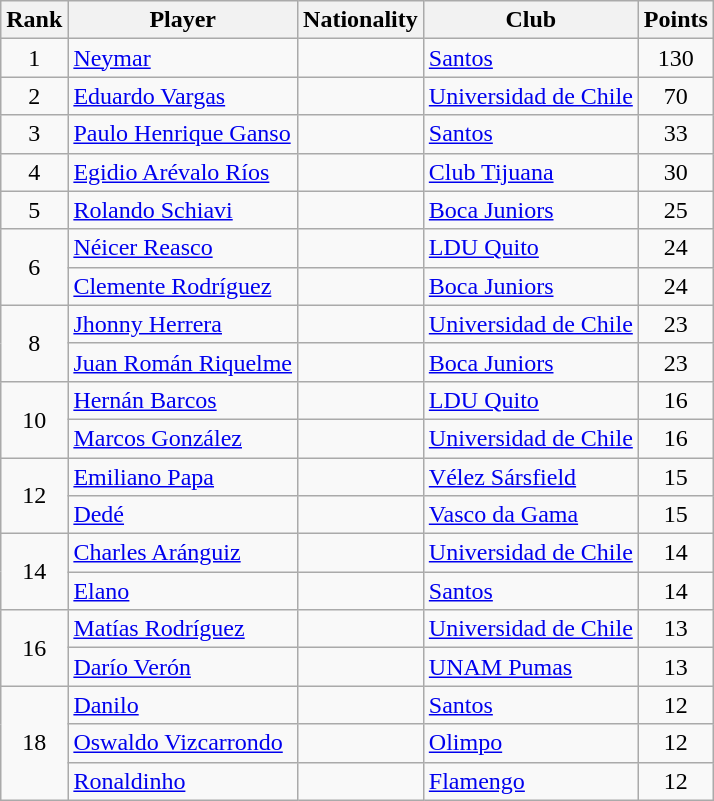<table class="wikitable">
<tr>
<th>Rank</th>
<th>Player</th>
<th>Nationality</th>
<th>Club</th>
<th>Points</th>
</tr>
<tr>
<td align=center>1</td>
<td><a href='#'>Neymar</a></td>
<td></td>
<td> <a href='#'>Santos</a></td>
<td align=center>130</td>
</tr>
<tr>
<td align=center>2</td>
<td><a href='#'>Eduardo Vargas</a></td>
<td></td>
<td> <a href='#'>Universidad de Chile</a></td>
<td align=center>70</td>
</tr>
<tr>
<td align=center>3</td>
<td><a href='#'>Paulo Henrique Ganso</a></td>
<td></td>
<td> <a href='#'>Santos</a></td>
<td align=center>33</td>
</tr>
<tr>
<td align=center>4</td>
<td><a href='#'>Egidio Arévalo Ríos</a></td>
<td></td>
<td> <a href='#'>Club Tijuana</a></td>
<td align=center>30</td>
</tr>
<tr>
<td align=center>5</td>
<td><a href='#'>Rolando Schiavi</a></td>
<td></td>
<td> <a href='#'>Boca Juniors</a></td>
<td align=center>25</td>
</tr>
<tr>
<td align=center rowspan=2>6</td>
<td><a href='#'>Néicer Reasco</a></td>
<td></td>
<td> <a href='#'>LDU Quito</a></td>
<td align=center>24</td>
</tr>
<tr>
<td><a href='#'>Clemente Rodríguez</a></td>
<td></td>
<td> <a href='#'>Boca Juniors</a></td>
<td align=center>24</td>
</tr>
<tr>
<td align=center rowspan=2>8</td>
<td><a href='#'>Jhonny Herrera</a></td>
<td></td>
<td> <a href='#'>Universidad de Chile</a></td>
<td align=center>23</td>
</tr>
<tr>
<td><a href='#'>Juan Román Riquelme</a></td>
<td></td>
<td> <a href='#'>Boca Juniors</a></td>
<td align=center>23</td>
</tr>
<tr>
<td align=center rowspan=2>10</td>
<td><a href='#'>Hernán Barcos</a></td>
<td></td>
<td> <a href='#'>LDU Quito</a></td>
<td align=center>16</td>
</tr>
<tr>
<td><a href='#'>Marcos González</a></td>
<td></td>
<td> <a href='#'>Universidad de Chile</a></td>
<td align=center>16</td>
</tr>
<tr>
<td align=center rowspan=2>12</td>
<td><a href='#'>Emiliano Papa</a></td>
<td></td>
<td> <a href='#'>Vélez Sársfield</a></td>
<td align=center>15</td>
</tr>
<tr>
<td><a href='#'>Dedé</a></td>
<td></td>
<td> <a href='#'>Vasco da Gama</a></td>
<td align=center>15</td>
</tr>
<tr>
<td align=center rowspan=2>14</td>
<td><a href='#'>Charles Aránguiz</a></td>
<td></td>
<td> <a href='#'>Universidad de Chile</a></td>
<td align=center>14</td>
</tr>
<tr>
<td><a href='#'>Elano</a></td>
<td></td>
<td> <a href='#'>Santos</a></td>
<td align=center>14</td>
</tr>
<tr>
<td align=center rowspan=2>16</td>
<td><a href='#'>Matías Rodríguez</a></td>
<td></td>
<td> <a href='#'>Universidad de Chile</a></td>
<td align=center>13</td>
</tr>
<tr>
<td><a href='#'>Darío Verón</a></td>
<td></td>
<td> <a href='#'>UNAM Pumas</a></td>
<td align=center>13</td>
</tr>
<tr>
<td align=center rowspan=3>18</td>
<td><a href='#'>Danilo</a></td>
<td></td>
<td> <a href='#'>Santos</a></td>
<td align=center>12</td>
</tr>
<tr>
<td><a href='#'>Oswaldo Vizcarrondo</a></td>
<td></td>
<td> <a href='#'>Olimpo</a></td>
<td align=center>12</td>
</tr>
<tr>
<td><a href='#'>Ronaldinho</a></td>
<td></td>
<td> <a href='#'>Flamengo</a></td>
<td align=center>12</td>
</tr>
</table>
